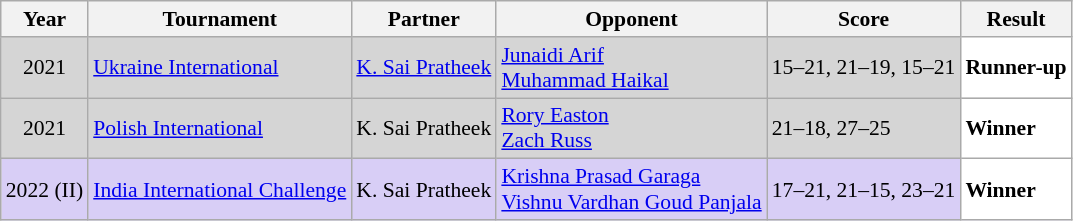<table class="sortable wikitable" style="font-size: 90%;">
<tr>
<th>Year</th>
<th>Tournament</th>
<th>Partner</th>
<th>Opponent</th>
<th>Score</th>
<th>Result</th>
</tr>
<tr style="background:#D5D5D5">
<td align="center">2021</td>
<td align="left"><a href='#'>Ukraine International</a></td>
<td align="left"> <a href='#'>K. Sai Pratheek</a></td>
<td align="left"> <a href='#'>Junaidi Arif</a><br> <a href='#'>Muhammad Haikal</a></td>
<td align="left">15–21, 21–19, 15–21</td>
<td style="text-align:left; background:white"> <strong>Runner-up</strong></td>
</tr>
<tr style="background:#D5D5D5">
<td align="center">2021</td>
<td align="left"><a href='#'>Polish International</a></td>
<td align="left"> K. Sai Pratheek</td>
<td align="left"> <a href='#'>Rory Easton</a><br> <a href='#'>Zach Russ</a></td>
<td align="left">21–18, 27–25</td>
<td style="text-align:left; background:white"> <strong>Winner</strong></td>
</tr>
<tr style="background:#D8CEF6">
<td align="center">2022 (II)</td>
<td align="left"><a href='#'>India International Challenge</a></td>
<td align="left"> K. Sai Pratheek</td>
<td align="left"> <a href='#'>Krishna Prasad Garaga</a><br> <a href='#'>Vishnu Vardhan Goud Panjala</a></td>
<td align="left">17–21, 21–15, 23–21</td>
<td style="text-align:left; background:white"> <strong>Winner</strong></td>
</tr>
</table>
